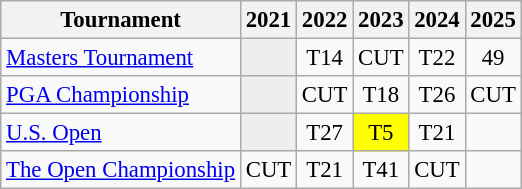<table class="wikitable" style="font-size:95%;text-align:center;">
<tr>
<th>Tournament</th>
<th>2021</th>
<th>2022</th>
<th>2023</th>
<th>2024</th>
<th>2025</th>
</tr>
<tr>
<td align=left><a href='#'>Masters Tournament</a></td>
<td style="background:#eeeeee;"></td>
<td>T14</td>
<td>CUT</td>
<td>T22</td>
<td>49</td>
</tr>
<tr>
<td align=left><a href='#'>PGA Championship</a></td>
<td style="background:#eeeeee;"></td>
<td>CUT</td>
<td>T18</td>
<td>T26</td>
<td>CUT</td>
</tr>
<tr>
<td align=left><a href='#'>U.S. Open</a></td>
<td style="background:#eeeeee;"></td>
<td>T27</td>
<td style="background:yellow;">T5</td>
<td>T21</td>
<td></td>
</tr>
<tr>
<td align=left><a href='#'>The Open Championship</a></td>
<td>CUT</td>
<td>T21</td>
<td>T41</td>
<td>CUT</td>
<td></td>
</tr>
</table>
